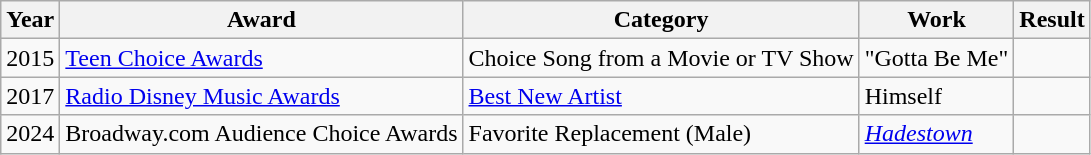<table class="wikitable">
<tr>
<th scope="col">Year</th>
<th scope="col">Award</th>
<th>Category</th>
<th scope="col">Work</th>
<th scope="col">Result</th>
</tr>
<tr>
<td>2015</td>
<td><a href='#'>Teen Choice Awards</a></td>
<td>Choice Song from a Movie or TV Show</td>
<td>"Gotta Be Me"</td>
<td></td>
</tr>
<tr>
<td>2017</td>
<td><a href='#'>Radio Disney Music Awards</a></td>
<td><a href='#'>Best New Artist</a></td>
<td>Himself</td>
<td></td>
</tr>
<tr>
<td>2024</td>
<td>Broadway.com Audience Choice Awards</td>
<td>Favorite Replacement (Male)</td>
<td><em><a href='#'>Hadestown</a></em></td>
<td></td>
</tr>
</table>
